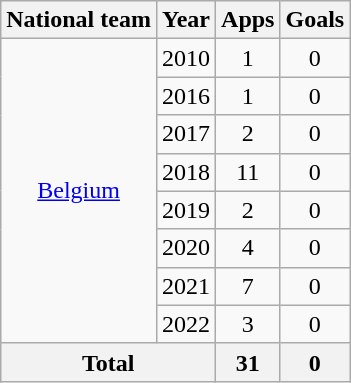<table class="wikitable" style="text-align: center;">
<tr>
<th>National team</th>
<th>Year</th>
<th>Apps</th>
<th>Goals</th>
</tr>
<tr>
<td rowspan="8"><a href='#'>Belgium</a></td>
<td>2010</td>
<td>1</td>
<td>0</td>
</tr>
<tr>
<td>2016</td>
<td>1</td>
<td>0</td>
</tr>
<tr>
<td>2017</td>
<td>2</td>
<td>0</td>
</tr>
<tr>
<td>2018</td>
<td>11</td>
<td>0</td>
</tr>
<tr>
<td>2019</td>
<td>2</td>
<td>0</td>
</tr>
<tr>
<td>2020</td>
<td>4</td>
<td>0</td>
</tr>
<tr>
<td>2021</td>
<td>7</td>
<td>0</td>
</tr>
<tr>
<td>2022</td>
<td>3</td>
<td>0</td>
</tr>
<tr>
<th colspan="2">Total</th>
<th>31</th>
<th>0</th>
</tr>
</table>
